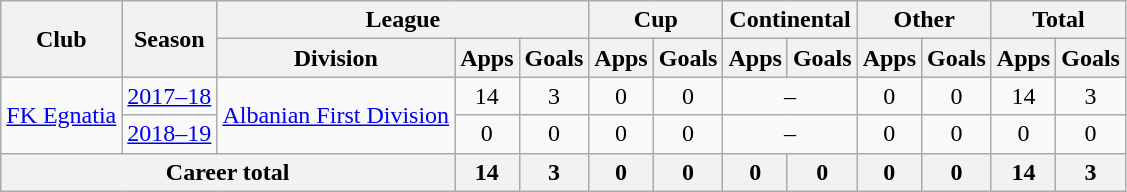<table class="wikitable" style="text-align: center">
<tr>
<th rowspan="2">Club</th>
<th rowspan="2">Season</th>
<th colspan="3">League</th>
<th colspan="2">Cup</th>
<th colspan="2">Continental</th>
<th colspan="2">Other</th>
<th colspan="2">Total</th>
</tr>
<tr>
<th>Division</th>
<th>Apps</th>
<th>Goals</th>
<th>Apps</th>
<th>Goals</th>
<th>Apps</th>
<th>Goals</th>
<th>Apps</th>
<th>Goals</th>
<th>Apps</th>
<th>Goals</th>
</tr>
<tr>
<td rowspan="2"><a href='#'>FK Egnatia</a></td>
<td><a href='#'>2017–18</a></td>
<td rowspan="2"><a href='#'>Albanian First Division</a></td>
<td>14</td>
<td>3</td>
<td>0</td>
<td>0</td>
<td colspan="2">–</td>
<td>0</td>
<td>0</td>
<td>14</td>
<td>3</td>
</tr>
<tr>
<td><a href='#'>2018–19</a></td>
<td>0</td>
<td>0</td>
<td>0</td>
<td>0</td>
<td colspan="2">–</td>
<td>0</td>
<td>0</td>
<td>0</td>
<td>0</td>
</tr>
<tr>
<th colspan="3"><strong>Career total</strong></th>
<th>14</th>
<th>3</th>
<th>0</th>
<th>0</th>
<th>0</th>
<th>0</th>
<th>0</th>
<th>0</th>
<th>14</th>
<th>3</th>
</tr>
</table>
